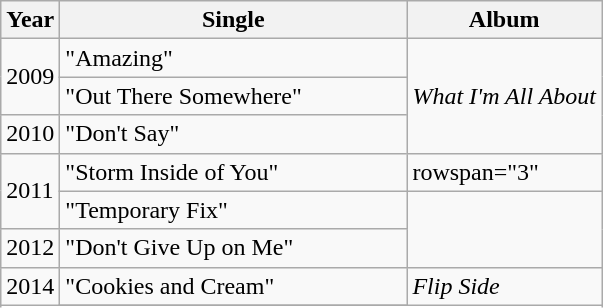<table class="wikitable plainrowheaders">
<tr>
<th>Year</th>
<th style="width:14em;">Single</th>
<th>Album</th>
</tr>
<tr>
<td rowspan="2">2009</td>
<td>"Amazing"</td>
<td rowspan="3"><em>What I'm All About</em></td>
</tr>
<tr>
<td>"Out There Somewhere"</td>
</tr>
<tr>
<td>2010</td>
<td>"Don't Say"</td>
</tr>
<tr>
<td rowspan="2">2011</td>
<td>"Storm Inside of You"</td>
<td>rowspan="3" </td>
</tr>
<tr>
<td>"Temporary Fix"</td>
</tr>
<tr>
<td>2012</td>
<td>"Don't Give Up on Me"</td>
</tr>
<tr>
<td rowspan="3">2014</td>
<td>"Cookies and Cream"</td>
<td rowspan="3"><em>Flip Side</em></td>
</tr>
<tr>
</tr>
</table>
